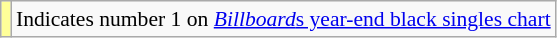<table class="wikitable" style="font-size:90%;">
<tr>
<td style="background-color:#FFFF99"></td>
<td>Indicates number 1 on <a href='#'><em>Billboard</em>s year-end black singles chart</a></td>
</tr>
</table>
